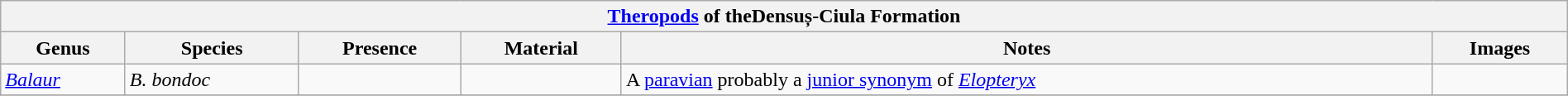<table class="wikitable" align="center" width="100%">
<tr>
<th colspan="6" align="center"><strong><a href='#'>Theropods</a></strong> of  theDensuș-Ciula Formation</th>
</tr>
<tr>
<th>Genus</th>
<th>Species</th>
<th>Presence</th>
<th>Material</th>
<th>Notes</th>
<th>Images</th>
</tr>
<tr>
<td><em><a href='#'>Balaur</a></em></td>
<td><em>B. bondoc</em></td>
<td></td>
<td></td>
<td>A <a href='#'>paravian</a> probably a <a href='#'>junior synonym</a> of <em><a href='#'>Elopteryx</a></em></td>
<td></td>
</tr>
<tr>
</tr>
</table>
